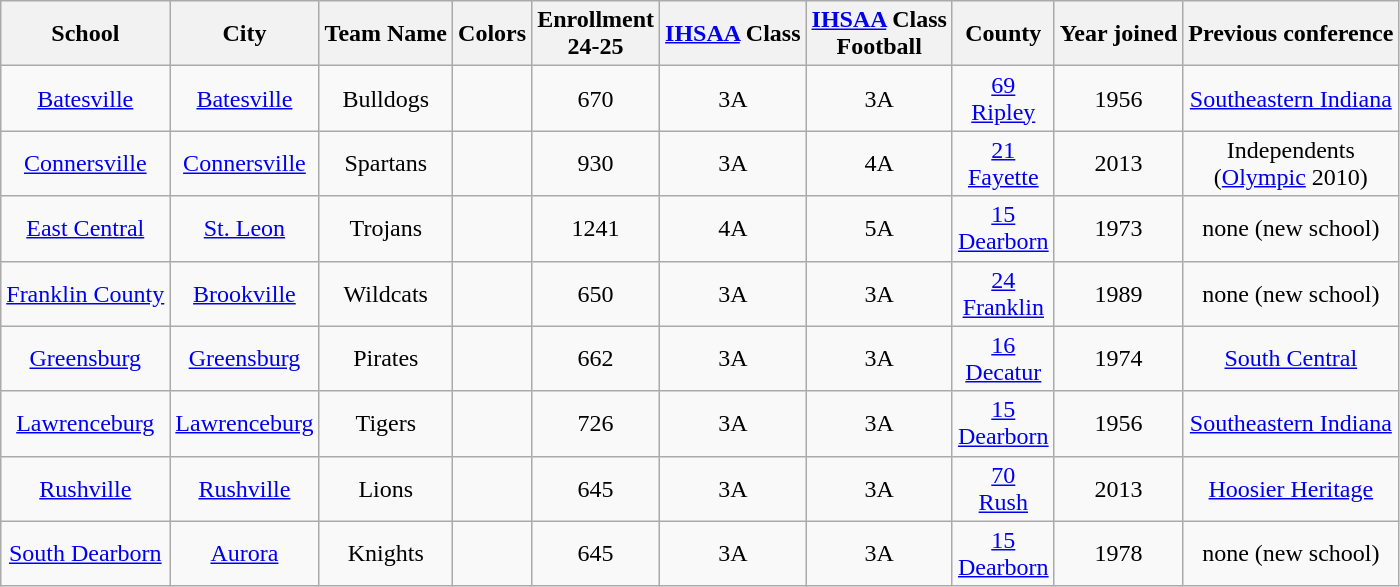<table class="wikitable" style="text-align:center">
<tr>
<th>School</th>
<th>City</th>
<th>Team Name</th>
<th>Colors</th>
<th>Enrollment  <br> 24-25</th>
<th><a href='#'>IHSAA</a> Class</th>
<th><a href='#'>IHSAA</a> Class <br> Football</th>
<th>County</th>
<th>Year joined</th>
<th>Previous conference</th>
</tr>
<tr>
<td><a href='#'>Batesville</a></td>
<td><a href='#'>Batesville</a></td>
<td>Bulldogs</td>
<td> </td>
<td>670</td>
<td>3A</td>
<td>3A</td>
<td><a href='#'>69 <br> Ripley</a></td>
<td>1956</td>
<td><a href='#'>Southeastern Indiana</a></td>
</tr>
<tr>
<td><a href='#'>Connersville</a></td>
<td><a href='#'>Connersville</a></td>
<td>Spartans</td>
<td> </td>
<td>930</td>
<td>3A</td>
<td>4A</td>
<td><a href='#'>21 <br> Fayette</a></td>
<td>2013</td>
<td>Independents<br>(<a href='#'>Olympic</a> 2010)</td>
</tr>
<tr>
<td><a href='#'>East Central</a></td>
<td><a href='#'>St. Leon</a></td>
<td>Trojans</td>
<td>  </td>
<td>1241</td>
<td>4A</td>
<td>5A</td>
<td><a href='#'>15 <br> Dearborn</a></td>
<td>1973</td>
<td>none (new school)</td>
</tr>
<tr>
<td><a href='#'>Franklin County</a></td>
<td><a href='#'>Brookville</a></td>
<td>Wildcats</td>
<td>  </td>
<td>650</td>
<td>3A</td>
<td>3A</td>
<td><a href='#'>24 <br> Franklin</a></td>
<td>1989</td>
<td>none (new school)</td>
</tr>
<tr>
<td><a href='#'>Greensburg</a></td>
<td><a href='#'>Greensburg</a></td>
<td>Pirates</td>
<td> </td>
<td>662</td>
<td>3A</td>
<td>3A</td>
<td><a href='#'>16 <br> Decatur</a></td>
<td>1974</td>
<td><a href='#'>South Central</a></td>
</tr>
<tr>
<td><a href='#'>Lawrenceburg</a></td>
<td><a href='#'>Lawrenceburg</a></td>
<td>Tigers</td>
<td>  </td>
<td>726</td>
<td>3A</td>
<td>3A</td>
<td><a href='#'>15 <br> Dearborn</a></td>
<td>1956</td>
<td><a href='#'>Southeastern Indiana</a></td>
</tr>
<tr>
<td><a href='#'>Rushville</a></td>
<td><a href='#'>Rushville</a></td>
<td>Lions</td>
<td>  </td>
<td>645</td>
<td>3A</td>
<td>3A</td>
<td><a href='#'>70 <br> Rush</a></td>
<td>2013</td>
<td><a href='#'>Hoosier Heritage</a></td>
</tr>
<tr>
<td><a href='#'>South Dearborn</a></td>
<td><a href='#'>Aurora</a></td>
<td>Knights</td>
<td>  </td>
<td>645</td>
<td>3A</td>
<td>3A</td>
<td><a href='#'>15 <br> Dearborn</a></td>
<td>1978</td>
<td>none (new school)</td>
</tr>
</table>
